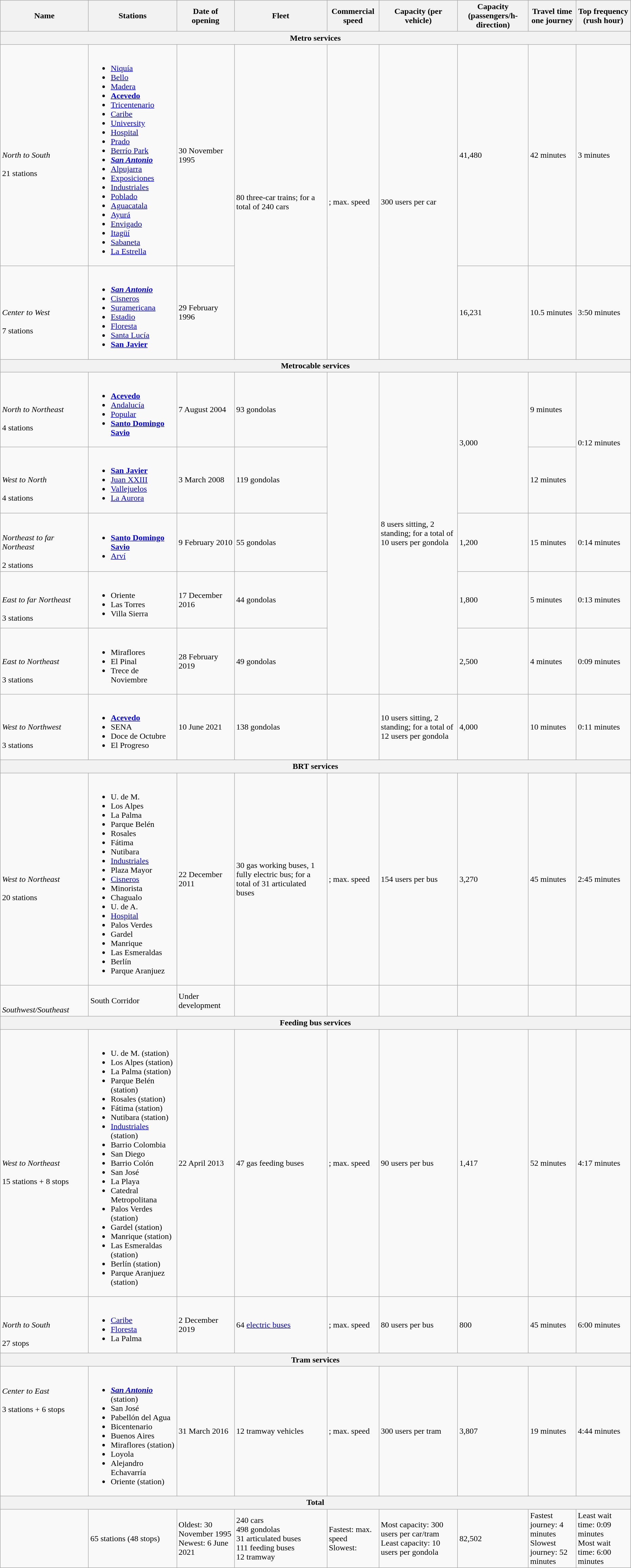<table class="wikitable" width=98%>
<tr align=center>
<th><strong>Name</strong></th>
<th><strong>Stations</strong></th>
<th>Date of opening</th>
<th>Fleet</th>
<th>Commercial speed</th>
<th>Capacity (per vehicle)</th>
<th>Capacity (passengers/h-direction)</th>
<th>Travel time one journey</th>
<th>Top frequency (rush hour)</th>
</tr>
<tr align=center>
<th colspan="9"><strong>Metro services</strong></th>
</tr>
<tr>
<td width="14%"><br><strong></strong><br><em>North to South</em><br><br>21 stations</td>
<td width="14%"><br><ul><li><a href='#'>Niquía</a></li><li><a href='#'>Bello</a></li><li><a href='#'>Madera</a></li><li><strong><a href='#'>Acevedo</a></strong>  </li><li><a href='#'>Tricentenario</a></li><li><a href='#'>Caribe</a></li><li><a href='#'>University</a></li><li><a href='#'>Hospital</a> </li><li><a href='#'>Prado</a></li><li><a href='#'>Berrío Park</a></li><li><strong><em><a href='#'>San Antonio</a></em></strong>  </li><li><a href='#'>Alpujarra</a></li><li><a href='#'>Exposiciones</a></li><li><a href='#'>Industriales</a>  </li><li><a href='#'>Poblado</a></li><li><a href='#'>Aguacatala</a></li><li><a href='#'>Ayurá</a></li><li><a href='#'>Envigado</a></li><li><a href='#'>Itagüí</a></li><li><a href='#'>Sabaneta</a></li><li><a href='#'>La Estrella</a></li></ul></td>
<td>30 November 1995</td>
<td rowspan="2">80 three-car trains; for a total of 240 cars</td>
<td rowspan="2">; max. speed </td>
<td rowspan="2">300 users per car</td>
<td>41,480</td>
<td>42 minutes</td>
<td>3 minutes</td>
</tr>
<tr>
<td><br><strong></strong><br><em>Center to West</em><br><br>7 stations</td>
<td><br><ul><li><strong><em><a href='#'>San Antonio</a></em></strong>  </li><li><a href='#'>Cisneros</a> </li><li><a href='#'>Suramericana</a></li><li><a href='#'>Estadio</a></li><li><a href='#'>Floresta</a></li><li><a href='#'>Santa Lucía</a></li><li><strong><a href='#'>San Javier</a></strong> </li></ul></td>
<td>29 February 1996</td>
<td>16,231</td>
<td>10.5 minutes</td>
<td>3:50 minutes</td>
</tr>
<tr align=center>
<th colspan="9"><strong>Metrocable services</strong></th>
</tr>
<tr>
<td><br><strong></strong><br><em>North to Northeast</em><br><br>4 stations</td>
<td><br><ul><li><strong><a href='#'>Acevedo</a></strong>  </li><li><a href='#'>Andalucía</a></li><li><a href='#'>Popular</a></li><li><strong><a href='#'>Santo Domingo Savio</a></strong> </li></ul></td>
<td>7 August 2004</td>
<td>93 gondolas</td>
<td rowspan="5"></td>
<td rowspan="5">8 users sitting, 2 standing; for a total of 10 users per gondola</td>
<td rowspan="2">3,000</td>
<td>9 minutes</td>
<td rowspan="2">0:12 minutes</td>
</tr>
<tr>
<td><br><strong></strong><br><em>West to North</em><br><br>4 stations</td>
<td><br><ul><li><strong><a href='#'>San Javier</a></strong> </li><li><a href='#'>Juan XXIII</a></li><li><a href='#'>Vallejuelos</a></li><li><a href='#'>La Aurora</a></li></ul></td>
<td>3 March 2008</td>
<td>119 gondolas</td>
<td>12 minutes</td>
</tr>
<tr>
<td><br><strong></strong><br><em>Northeast to far Northeast</em><br><br>2 stations</td>
<td><br><ul><li><strong><a href='#'>Santo Domingo Savio</a></strong> </li><li><a href='#'>Arví</a></li></ul></td>
<td>9 February 2010</td>
<td>55 gondolas</td>
<td>1,200</td>
<td>15 minutes</td>
<td>0:14 minutes</td>
</tr>
<tr>
<td><br><strong></strong><br><em>East to far Northeast</em><br><br>3 stations</td>
<td><br><ul><li>Oriente </li><li>Las Torres</li><li>Villa Sierra</li></ul></td>
<td>17 December 2016</td>
<td>44 gondolas</td>
<td>1,800</td>
<td>5 minutes</td>
<td>0:13 minutes</td>
</tr>
<tr>
<td><br><strong></strong><br><em>East to Northeast</em><br><br>3 stations</td>
<td><br><ul><li>Miraflores </li><li>El Pinal</li><li>Trece de Noviembre</li></ul></td>
<td>28 February 2019</td>
<td>49 gondolas</td>
<td>2,500</td>
<td>4 minutes</td>
<td>0:09 minutes</td>
</tr>
<tr>
<td><br><strong></strong><br><em>West to Northwest</em><br><br>3 stations</td>
<td><br><ul><li><strong><a href='#'>Acevedo</a></strong>  </li><li>SENA</li><li>Doce de Octubre</li><li>El Progreso</li></ul></td>
<td>10 June 2021</td>
<td>138 gondolas</td>
<td></td>
<td>10 users sitting, 2 standing; for a total of 12 users per gondola</td>
<td>4,000</td>
<td>10 minutes</td>
<td>0:11 minutes</td>
</tr>
<tr align="center">
<th colspan="9"><strong>BRT services</strong></th>
</tr>
<tr>
<td><br><strong></strong><br><em>West to Northeast</em><br><br>20 stations</td>
<td><br><ul><li>U. de M. </li><li>Los Alpes </li><li>La Palma </li><li>Parque Belén </li><li>Rosales </li><li>Fátima </li><li>Nutibara </li><li><a href='#'>Industriales</a>  </li><li>Plaza Mayor</li><li><a href='#'>Cisneros</a> </li><li>Minorista</li><li>Chagualo</li><li>U. de A.</li><li><a href='#'>Hospital</a> </li><li>Palos Verdes </li><li>Gardel </li><li>Manrique </li><li>Las Esmeraldas </li><li>Berlín </li><li>Parque Aranjuez </li></ul></td>
<td>22 December 2011</td>
<td>30 gas working buses, 1 fully electric bus; for a total of 31 articulated buses</td>
<td>; max. speed </td>
<td>154 users per bus</td>
<td>3,270</td>
<td>45 minutes</td>
<td>2:45 minutes</td>
</tr>
<tr>
<td><br><strong></strong><br><em>Southwest/Southeast</em></td>
<td>South Corridor</td>
<td>Under development</td>
<td></td>
<td></td>
<td></td>
<td></td>
<td></td>
<td></td>
</tr>
<tr>
<th colspan="9"><strong>Feeding bus services</strong></th>
</tr>
<tr>
<td><br><strong></strong><br><em>West to Northeast</em><br><br>15 stations + 8 stops</td>
<td><br><ul><li>U. de M.  (station)</li><li>Los Alpes  (station)</li><li>La Palma  (station)</li><li>Parque Belén  (station)</li><li>Rosales  (station)</li><li>Fátima  (station)</li><li>Nutibara  (station)</li><li><a href='#'>Industriales</a>   (station)</li><li>Barrio Colombia</li><li>San Diego</li><li>Barrio Colón</li><li>San José </li><li>La Playa</li><li>Catedral Metropolitana</li><li>Palos Verdes  (station)</li><li>Gardel  (station)</li><li>Manrique  (station)</li><li>Las Esmeraldas  (station)</li><li>Berlín  (station)</li><li>Parque Aranjuez  (station)</li></ul></td>
<td>22 April 2013</td>
<td>47 gas feeding buses</td>
<td>; max. speed </td>
<td>90 users per bus</td>
<td>1,417</td>
<td>52 minutes</td>
<td>4:17 minutes</td>
</tr>
<tr>
<td><br><strong></strong><br><em>North to South</em><br><br>27 stops</td>
<td><br><ul><li><a href='#'>Caribe</a> </li><li><a href='#'>Floresta</a> </li><li>La Palma  </li></ul></td>
<td>2 December 2019</td>
<td>64 <a href='#'>electric buses</a></td>
<td>; max. speed </td>
<td>80 users per bus</td>
<td>800</td>
<td>45 minutes</td>
<td>6:00 minutes</td>
</tr>
<tr align="center">
<th colspan="9"><strong>Tram services</strong></th>
</tr>
<tr>
<td valign="top"><br><strong></strong><br><em>Center to East</em><br><br>3 stations + 6 stops</td>
<td valign="top"><br><ul><li><strong><em><a href='#'>San Antonio</a></em></strong>   (station)</li><li>San José </li><li>Pabellón del Agua</li><li>Bicentenario</li><li>Buenos Aires</li><li>Miraflores  (station)</li><li>Loyola</li><li>Alejandro Echavarría</li><li>Oriente  (station)</li></ul></td>
<td>31 March 2016</td>
<td>12 tramway vehicles</td>
<td>; max. speed </td>
<td>300 users per tram</td>
<td>3,807</td>
<td>19 minutes</td>
<td>4:44 minutes</td>
</tr>
<tr>
<th colspan="9"><strong>Total</strong></th>
</tr>
<tr>
<td>           </td>
<td>65 stations (48 stops)</td>
<td>Oldest:  30 November 1995<br>Newest:  6 June 2021</td>
<td>  240 cars<br>      498 gondolas<br> 31 articulated buses<br> 111 feeding buses<br> 12 tramway</td>
<td>Fastest:   max. speed <br>Slowest:  </td>
<td>Most capacity:    300 users per car/tram<br>Least capacity:      10 users per gondola</td>
<td>82,502</td>
<td>Fastest journey:  4 minutes<br>Slowest journey:  52 minutes</td>
<td>Least wait time:  0:09 minutes<br>Most wait time:  6:00 minutes</td>
</tr>
</table>
